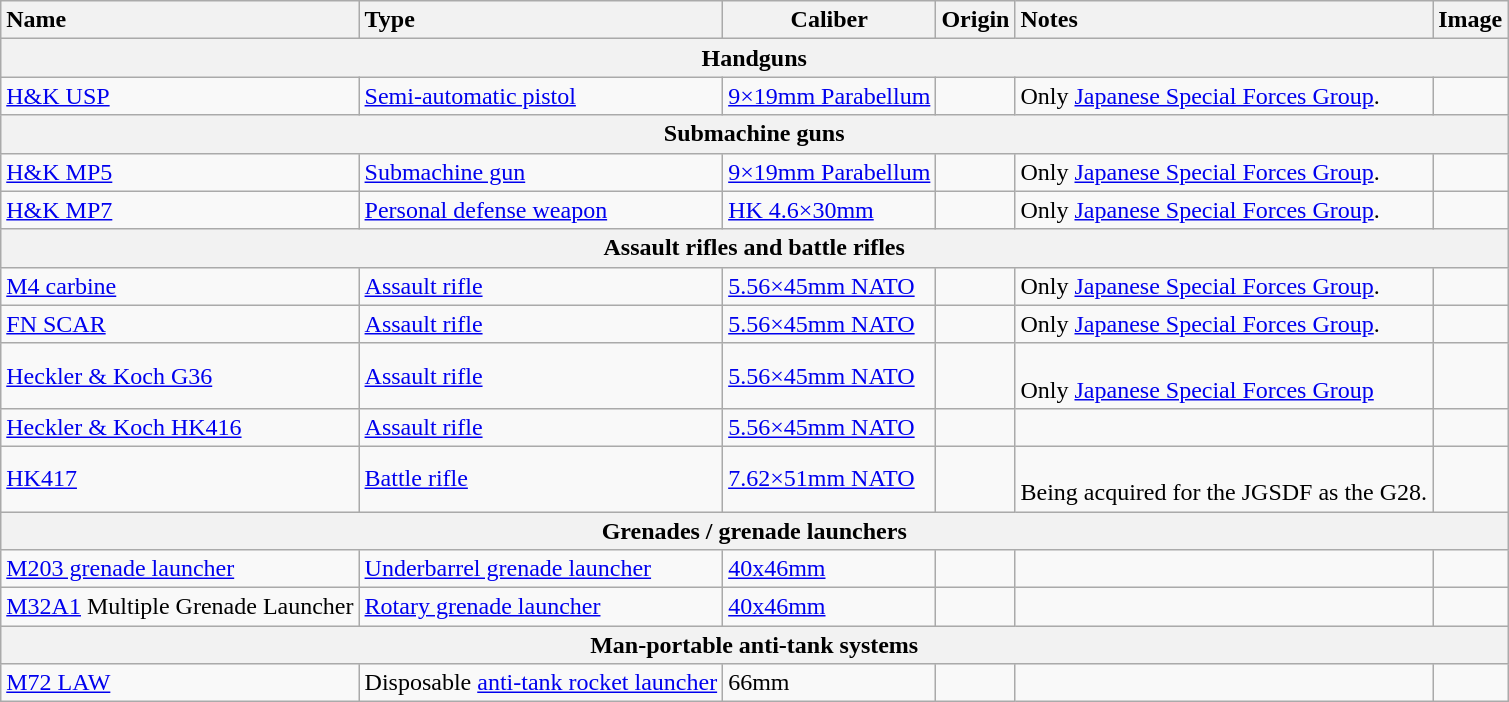<table class="wikitable">
<tr>
<th style="text-align: left;">Name</th>
<th style="text-align: left;">Type</th>
<th>Caliber</th>
<th style="text-align: left;">Origin</th>
<th style="text-align: left;">Notes</th>
<th style="text-align: left;">Image</th>
</tr>
<tr>
<th colspan="6" style="align: center;">Handguns</th>
</tr>
<tr>
<td><a href='#'>H&K USP</a></td>
<td><a href='#'>Semi-automatic pistol</a></td>
<td><a href='#'>9×19mm Parabellum</a></td>
<td></td>
<td>Only <a href='#'>Japanese Special Forces Group</a>.</td>
<td></td>
</tr>
<tr>
<th colspan="6">Submachine guns</th>
</tr>
<tr>
<td><a href='#'>H&K MP5</a></td>
<td><a href='#'>Submachine gun</a></td>
<td><a href='#'>9×19mm Parabellum</a></td>
<td></td>
<td>Only <a href='#'>Japanese Special Forces Group</a>.</td>
<td></td>
</tr>
<tr>
<td><a href='#'>H&K MP7</a></td>
<td><a href='#'>Personal defense weapon</a></td>
<td><a href='#'>HK 4.6×30mm</a></td>
<td></td>
<td>Only <a href='#'>Japanese Special Forces Group</a>.</td>
<td></td>
</tr>
<tr>
<th colspan="6">Assault rifles and battle rifles</th>
</tr>
<tr>
<td><a href='#'>M4 carbine</a></td>
<td><a href='#'>Assault rifle</a></td>
<td><a href='#'>5.56×45mm NATO</a></td>
<td></td>
<td>Only <a href='#'>Japanese Special Forces Group</a>.</td>
<td></td>
</tr>
<tr>
<td><a href='#'>FN SCAR</a></td>
<td><a href='#'>Assault rifle</a></td>
<td><a href='#'>5.56×45mm NATO</a></td>
<td></td>
<td>Only <a href='#'>Japanese Special Forces Group</a>.</td>
<td></td>
</tr>
<tr>
<td><a href='#'>Heckler & Koch G36</a></td>
<td><a href='#'>Assault rifle</a></td>
<td><a href='#'>5.56×45mm NATO</a></td>
<td></td>
<td><br>Only <a href='#'>Japanese Special Forces Group</a></td>
<td></td>
</tr>
<tr>
<td><a href='#'>Heckler & Koch HK416</a></td>
<td><a href='#'>Assault rifle</a></td>
<td><a href='#'>5.56×45mm NATO</a></td>
<td></td>
<td></td>
<td></td>
</tr>
<tr>
<td><a href='#'>HK417</a></td>
<td><a href='#'>Battle rifle</a></td>
<td><a href='#'>7.62×51mm NATO</a></td>
<td></td>
<td><br>Being acquired for the JGSDF as the G28.</td>
<td></td>
</tr>
<tr>
<th colspan="6">Grenades / grenade launchers</th>
</tr>
<tr>
<td><a href='#'>M203 grenade launcher</a></td>
<td><a href='#'>Underbarrel grenade launcher</a></td>
<td><a href='#'>40x46mm</a></td>
<td></td>
<td></td>
<td></td>
</tr>
<tr>
<td><a href='#'>M32A1</a> Multiple Grenade Launcher</td>
<td><a href='#'>Rotary grenade launcher</a></td>
<td><a href='#'>40x46mm</a></td>
<td></td>
<td></td>
<td></td>
</tr>
<tr>
<th colspan="6">Man-portable anti-tank systems</th>
</tr>
<tr>
<td><a href='#'>M72 LAW</a></td>
<td>Disposable <a href='#'>anti-tank rocket launcher</a></td>
<td>66mm</td>
<td></td>
<td></td>
<td></td>
</tr>
</table>
